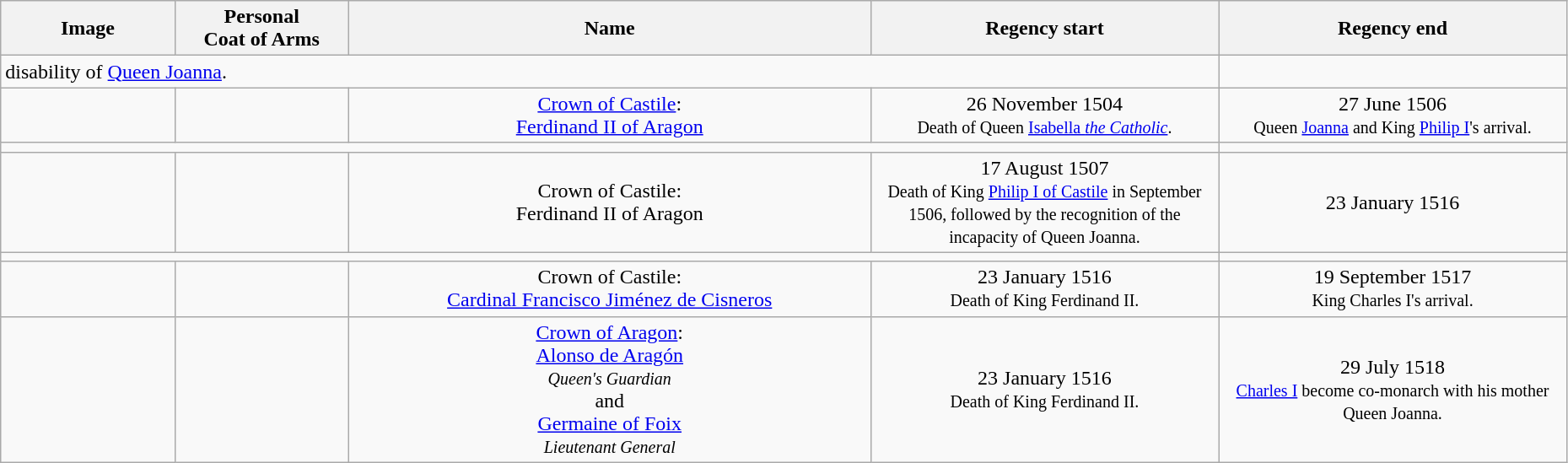<table width=98% class="wikitable">
<tr>
<th width=10%>Image</th>
<th width=10%>Personal<br>Coat of Arms</th>
<th width=30%>Name</th>
<th width=20%>Regency start</th>
<th width=20%>Regency end</th>
</tr>
<tr>
<td colspan=4> disability of <a href='#'>Queen Joanna</a>.</td>
</tr>
<tr>
<td align="center"></td>
<td align="center"></td>
<td align="center"><a href='#'>Crown of Castile</a>: <br><a href='#'>Ferdinand II of Aragon</a></td>
<td align="center">26 November 1504<br><small>Death of Queen <a href='#'>Isabella <em>the Catholic</em></a>.</small></td>
<td align="center">27 June 1506<br><small>Queen <a href='#'>Joanna</a> and King <a href='#'>Philip I</a>'s arrival.</small></td>
</tr>
<tr>
<td colspan=4></td>
</tr>
<tr>
<td align="center"></td>
<td align="center"></td>
<td align="center">Crown of Castile: <br>Ferdinand II of Aragon</td>
<td align="center">17 August 1507<br><small>Death of King <a href='#'>Philip I of Castile</a> in September 1506, followed by the recognition of the incapacity of Queen Joanna.</small></td>
<td align="center">23 January 1516</td>
</tr>
<tr>
<td colspan=4></td>
</tr>
<tr>
<td align="center"></td>
<td align="center"></td>
<td align="center">Crown of Castile: <br><a href='#'>Cardinal Francisco Jiménez de Cisneros</a></td>
<td align="center">23 January 1516<br><small>Death of King Ferdinand II.</small></td>
<td align="center">19 September 1517<br><small>King Charles I's arrival.</small></td>
</tr>
<tr>
<td align="center"><br></td>
<td align="center"></td>
<td align="center"><a href='#'>Crown of Aragon</a>: <br><a href='#'>Alonso de Aragón</a><br><small><em>Queen's Guardian</em></small><br>and<br><a href='#'>Germaine of Foix</a><br><small><em>Lieutenant General</em></small></td>
<td align="center">23 January 1516<br><small>Death of King Ferdinand II.</small></td>
<td align="center">29 July 1518<br><small><a href='#'>Charles I</a> become co-monarch with his mother Queen Joanna.</small></td>
</tr>
</table>
